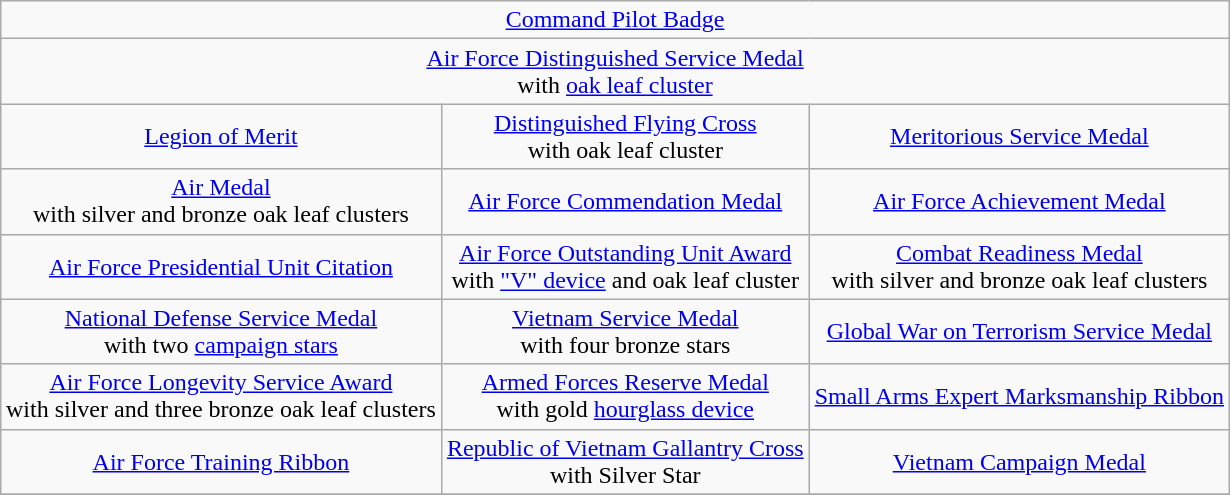<table class="wikitable" style="margin:1em auto; text-align:center;">
<tr>
<td colspan="12"><a href='#'>Command Pilot Badge</a></td>
</tr>
<tr>
<td colspan="12"><a href='#'>Air Force Distinguished Service Medal</a> <br> with <a href='#'>oak leaf cluster</a></td>
</tr>
<tr>
<td colspan="4"><a href='#'>Legion of Merit</a></td>
<td colspan="4"><a href='#'>Distinguished Flying Cross</a> <br> with oak leaf cluster</td>
<td colspan="4"><a href='#'>Meritorious Service Medal</a></td>
</tr>
<tr>
<td colspan="4"><a href='#'>Air Medal</a> <br> with silver and bronze oak leaf clusters</td>
<td colspan="4"><a href='#'>Air Force Commendation Medal</a></td>
<td colspan="4"><a href='#'>Air Force Achievement Medal</a></td>
</tr>
<tr>
<td colspan="4"><a href='#'>Air Force Presidential Unit Citation</a></td>
<td colspan="4"><a href='#'>Air Force Outstanding Unit Award</a> <br> with <a href='#'>"V" device</a> and oak leaf cluster</td>
<td colspan="4"><a href='#'>Combat Readiness Medal</a> <br> with silver and bronze oak leaf clusters</td>
</tr>
<tr>
<td colspan="4"><a href='#'>National Defense Service Medal</a> <br> with two <a href='#'>campaign stars</a></td>
<td colspan="4"><a href='#'>Vietnam Service Medal</a> <br> with four bronze stars</td>
<td colspan="4"><a href='#'>Global War on Terrorism Service Medal</a></td>
</tr>
<tr>
<td colspan="4"><a href='#'>Air Force Longevity Service Award</a> <br> with silver and three bronze oak leaf clusters</td>
<td colspan="4"><a href='#'>Armed Forces Reserve Medal</a> <br> with gold <a href='#'>hourglass device</a></td>
<td colspan="4"><a href='#'>Small Arms Expert Marksmanship Ribbon</a></td>
</tr>
<tr>
<td colspan="4"><a href='#'>Air Force Training Ribbon</a></td>
<td colspan="4"><a href='#'>Republic of Vietnam Gallantry Cross</a> <br> with Silver Star</td>
<td colspan="4"><a href='#'>Vietnam Campaign Medal</a></td>
</tr>
<tr>
</tr>
</table>
